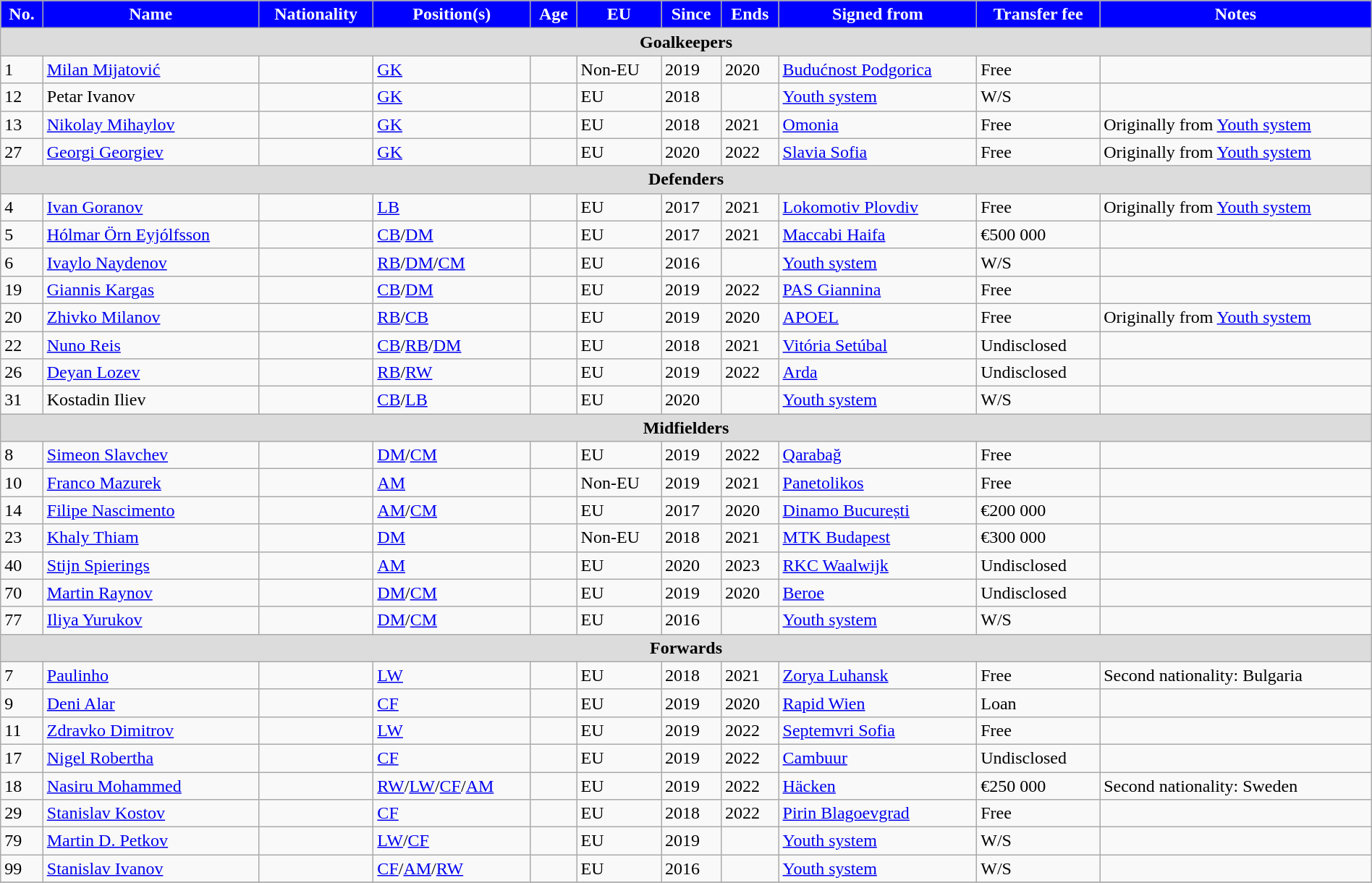<table class="wikitable" style="text-align:left; font-size:100%; width:100%;">
<tr>
<th style="background:#00f; color:white; text-align:center;">No.</th>
<th style="background:#00f; color:white; text-align:center;">Name</th>
<th style="background:#00f; color:white; text-align:center;">Nationality</th>
<th style="background:#00f; color:white; text-align:center;">Position(s)</th>
<th style="background:#00f; color:white; text-align:center;">Age</th>
<th style="background:#00f; color:white; text-align:center;">EU</th>
<th style="background:#00f; color:white; text-align:center;">Since</th>
<th style="background:#00f; color:white; text-align:center;">Ends</th>
<th style="background:#00f; color:white; text-align:center;">Signed from</th>
<th style="background:#00f; color:white; text-align:center;">Transfer fee</th>
<th style="background:#00f; color:white; text-align:center;">Notes</th>
</tr>
<tr>
<th colspan="11" style="background:#dcdcdc; text-align:center;">Goalkeepers</th>
</tr>
<tr>
<td>1</td>
<td><a href='#'>Milan Mijatović</a></td>
<td></td>
<td><a href='#'>GK</a></td>
<td></td>
<td>Non-EU</td>
<td>2019</td>
<td>2020</td>
<td> <a href='#'>Budućnost Podgorica</a></td>
<td>Free</td>
<td></td>
</tr>
<tr>
<td>12</td>
<td>Petar Ivanov</td>
<td></td>
<td><a href='#'>GK</a></td>
<td></td>
<td>EU</td>
<td>2018</td>
<td></td>
<td><a href='#'>Youth system</a></td>
<td>W/S</td>
<td></td>
</tr>
<tr>
<td>13</td>
<td><a href='#'>Nikolay Mihaylov</a></td>
<td></td>
<td><a href='#'>GK</a></td>
<td></td>
<td>EU</td>
<td>2018</td>
<td>2021</td>
<td> <a href='#'>Omonia</a></td>
<td>Free</td>
<td>Originally from <a href='#'>Youth system</a></td>
</tr>
<tr>
<td>27</td>
<td><a href='#'>Georgi Georgiev</a></td>
<td></td>
<td><a href='#'>GK</a></td>
<td></td>
<td>EU</td>
<td>2020</td>
<td>2022</td>
<td> <a href='#'>Slavia Sofia</a></td>
<td>Free</td>
<td>Originally from <a href='#'>Youth system</a></td>
</tr>
<tr>
<th colspan="11" style="background:#dcdcdc; text-align:center;">Defenders</th>
</tr>
<tr>
<td>4</td>
<td><a href='#'>Ivan Goranov</a></td>
<td></td>
<td><a href='#'>LB</a></td>
<td></td>
<td>EU</td>
<td>2017</td>
<td>2021</td>
<td> <a href='#'>Lokomotiv Plovdiv</a></td>
<td>Free</td>
<td>Originally from <a href='#'>Youth system</a></td>
</tr>
<tr>
<td>5</td>
<td><a href='#'>Hólmar Örn Eyjólfsson</a></td>
<td></td>
<td><a href='#'>CB</a>/<a href='#'>DM</a></td>
<td></td>
<td>EU</td>
<td>2017</td>
<td>2021</td>
<td> <a href='#'>Maccabi Haifa</a></td>
<td>€500 000</td>
<td></td>
</tr>
<tr>
<td>6</td>
<td><a href='#'>Ivaylo Naydenov</a></td>
<td></td>
<td><a href='#'>RB</a>/<a href='#'>DM</a>/<a href='#'>CM</a></td>
<td></td>
<td>EU</td>
<td>2016</td>
<td></td>
<td><a href='#'>Youth system</a></td>
<td>W/S</td>
<td></td>
</tr>
<tr>
<td>19</td>
<td><a href='#'>Giannis Kargas</a></td>
<td></td>
<td><a href='#'>CB</a>/<a href='#'>DM</a></td>
<td></td>
<td>EU</td>
<td>2019</td>
<td>2022</td>
<td> <a href='#'>PAS Giannina</a></td>
<td>Free</td>
<td></td>
</tr>
<tr>
<td>20</td>
<td><a href='#'>Zhivko Milanov</a></td>
<td></td>
<td><a href='#'>RB</a>/<a href='#'>CB</a></td>
<td></td>
<td>EU</td>
<td>2019</td>
<td>2020</td>
<td> <a href='#'>APOEL</a></td>
<td>Free</td>
<td>Originally from <a href='#'>Youth system</a></td>
</tr>
<tr>
<td>22</td>
<td><a href='#'>Nuno Reis</a></td>
<td></td>
<td><a href='#'>CB</a>/<a href='#'>RB</a>/<a href='#'>DM</a></td>
<td></td>
<td>EU</td>
<td>2018</td>
<td>2021</td>
<td> <a href='#'>Vitória Setúbal</a></td>
<td>Undisclosed</td>
<td></td>
</tr>
<tr>
<td>26</td>
<td><a href='#'>Deyan Lozev</a></td>
<td></td>
<td><a href='#'>RB</a>/<a href='#'>RW</a></td>
<td></td>
<td>EU</td>
<td>2019</td>
<td>2022</td>
<td> <a href='#'>Arda</a></td>
<td>Undisclosed</td>
<td></td>
</tr>
<tr>
<td>31</td>
<td>Kostadin Iliev</td>
<td></td>
<td><a href='#'>CB</a>/<a href='#'>LB</a></td>
<td></td>
<td>EU</td>
<td>2020</td>
<td></td>
<td><a href='#'>Youth system</a></td>
<td>W/S</td>
<td></td>
</tr>
<tr>
<th colspan="11" style="background:#dcdcdc; text-align:center;">Midfielders</th>
</tr>
<tr>
<td>8</td>
<td><a href='#'>Simeon Slavchev</a></td>
<td></td>
<td><a href='#'>DM</a>/<a href='#'>CM</a></td>
<td></td>
<td>EU</td>
<td>2019</td>
<td>2022</td>
<td> <a href='#'>Qarabağ</a></td>
<td>Free</td>
<td></td>
</tr>
<tr>
<td>10</td>
<td><a href='#'>Franco Mazurek</a></td>
<td></td>
<td><a href='#'>AM</a></td>
<td></td>
<td>Non-EU</td>
<td>2019</td>
<td>2021</td>
<td> <a href='#'>Panetolikos</a></td>
<td>Free</td>
<td></td>
</tr>
<tr>
<td>14</td>
<td><a href='#'>Filipe Nascimento</a></td>
<td></td>
<td><a href='#'>AM</a>/<a href='#'>CM</a></td>
<td></td>
<td>EU</td>
<td>2017</td>
<td>2020</td>
<td> <a href='#'>Dinamo București</a></td>
<td>€200 000</td>
<td></td>
</tr>
<tr>
<td>23</td>
<td><a href='#'>Khaly Thiam</a></td>
<td></td>
<td><a href='#'>DM</a></td>
<td></td>
<td>Non-EU</td>
<td>2018</td>
<td>2021</td>
<td> <a href='#'>MTK Budapest</a></td>
<td>€300 000</td>
<td></td>
</tr>
<tr>
<td>40</td>
<td><a href='#'>Stijn Spierings</a></td>
<td></td>
<td><a href='#'>AM</a></td>
<td></td>
<td>EU</td>
<td>2020</td>
<td>2023</td>
<td> <a href='#'>RKC Waalwijk</a></td>
<td>Undisclosed</td>
<td></td>
</tr>
<tr>
<td>70</td>
<td><a href='#'>Martin Raynov</a></td>
<td></td>
<td><a href='#'>DM</a>/<a href='#'>CM</a></td>
<td></td>
<td>EU</td>
<td>2019</td>
<td>2020</td>
<td> <a href='#'>Beroe</a></td>
<td>Undisclosed</td>
<td></td>
</tr>
<tr>
<td>77</td>
<td><a href='#'>Iliya Yurukov</a></td>
<td></td>
<td><a href='#'>DM</a>/<a href='#'>CM</a></td>
<td></td>
<td>EU</td>
<td>2016</td>
<td></td>
<td><a href='#'>Youth system</a></td>
<td>W/S</td>
<td></td>
</tr>
<tr>
<th colspan="11" style="background:#dcdcdc; text-align:center;">Forwards</th>
</tr>
<tr>
<td>7</td>
<td><a href='#'>Paulinho</a></td>
<td></td>
<td><a href='#'>LW</a></td>
<td></td>
<td>EU</td>
<td>2018</td>
<td>2021</td>
<td> <a href='#'>Zorya Luhansk</a></td>
<td>Free</td>
<td>Second nationality: Bulgaria</td>
</tr>
<tr>
<td>9</td>
<td><a href='#'>Deni Alar</a></td>
<td></td>
<td><a href='#'>CF</a></td>
<td></td>
<td>EU</td>
<td>2019</td>
<td>2020</td>
<td> <a href='#'>Rapid Wien</a></td>
<td>Loan</td>
<td></td>
</tr>
<tr>
<td>11</td>
<td><a href='#'>Zdravko Dimitrov</a></td>
<td></td>
<td><a href='#'>LW</a></td>
<td></td>
<td>EU</td>
<td>2019</td>
<td>2022</td>
<td> <a href='#'>Septemvri Sofia</a></td>
<td>Free</td>
<td></td>
</tr>
<tr>
<td>17</td>
<td><a href='#'>Nigel Robertha</a></td>
<td></td>
<td><a href='#'>CF</a></td>
<td></td>
<td>EU</td>
<td>2019</td>
<td>2022</td>
<td> <a href='#'>Cambuur</a></td>
<td>Undisclosed</td>
<td></td>
</tr>
<tr>
<td>18</td>
<td><a href='#'>Nasiru Mohammed</a></td>
<td></td>
<td><a href='#'>RW</a>/<a href='#'>LW</a>/<a href='#'>CF</a>/<a href='#'>AM</a></td>
<td></td>
<td>EU</td>
<td>2019</td>
<td>2022</td>
<td> <a href='#'>Häcken</a></td>
<td>€250 000</td>
<td>Second nationality: Sweden</td>
</tr>
<tr>
<td>29</td>
<td><a href='#'>Stanislav Kostov</a></td>
<td></td>
<td><a href='#'>CF</a></td>
<td></td>
<td>EU</td>
<td>2018</td>
<td>2022</td>
<td> <a href='#'>Pirin Blagoevgrad</a></td>
<td>Free</td>
<td></td>
</tr>
<tr>
<td>79</td>
<td><a href='#'>Martin D. Petkov</a></td>
<td></td>
<td><a href='#'>LW</a>/<a href='#'>CF</a></td>
<td></td>
<td>EU</td>
<td>2019</td>
<td></td>
<td><a href='#'>Youth system</a></td>
<td>W/S</td>
<td></td>
</tr>
<tr>
<td>99</td>
<td><a href='#'>Stanislav Ivanov</a></td>
<td></td>
<td><a href='#'>CF</a>/<a href='#'>AM</a>/<a href='#'>RW</a></td>
<td></td>
<td>EU</td>
<td>2016</td>
<td></td>
<td><a href='#'>Youth system</a></td>
<td>W/S</td>
<td></td>
</tr>
<tr>
</tr>
</table>
